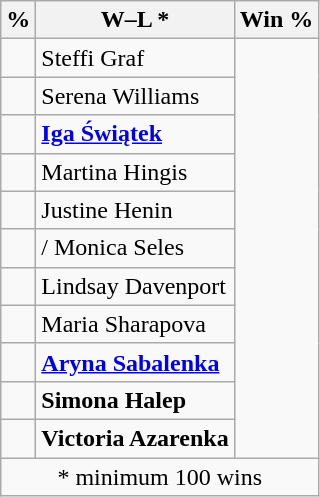<table class=wikitable>
<tr>
<th>%</th>
<th>W–L *</th>
<th>Win %</th>
</tr>
<tr>
<td></td>
<td> Steffi Graf</td>
</tr>
<tr>
<td></td>
<td> Serena Williams</td>
</tr>
<tr>
<td></td>
<td> <strong><a href='#'>Iga Świątek</a></strong></td>
</tr>
<tr>
<td></td>
<td> Martina Hingis</td>
</tr>
<tr>
<td></td>
<td> Justine Henin</td>
</tr>
<tr>
<td></td>
<td>/ Monica Seles</td>
</tr>
<tr>
<td></td>
<td> Lindsay Davenport</td>
</tr>
<tr>
<td></td>
<td> Maria Sharapova</td>
</tr>
<tr>
<td></td>
<td> <strong><a href='#'>Aryna Sabalenka</a></strong></td>
</tr>
<tr>
<td></td>
<td> <strong>Simona Halep</strong></td>
</tr>
<tr>
<td></td>
<td> <strong>Victoria Azarenka</strong></td>
</tr>
<tr>
<td colspan="3" align="center">* minimum 100 wins</td>
</tr>
</table>
